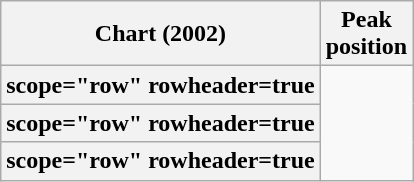<table class="wikitable sortable plainrowheaders">
<tr>
<th>Chart (2002)</th>
<th>Peak<br>position</th>
</tr>
<tr>
<th>scope="row" rowheader=true</th>
</tr>
<tr>
<th>scope="row" rowheader=true</th>
</tr>
<tr>
<th>scope="row" rowheader=true</th>
</tr>
</table>
